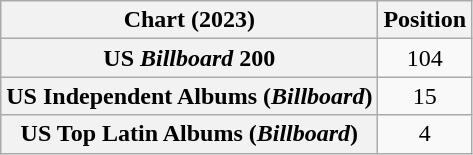<table class="wikitable sortable plainrowheaders" style="text-align:center">
<tr>
<th scope="col">Chart (2023)</th>
<th scope="col">Position</th>
</tr>
<tr>
<th scope="row">US <em>Billboard</em> 200</th>
<td>104</td>
</tr>
<tr>
<th scope="row">US Independent Albums (<em>Billboard</em>)</th>
<td>15</td>
</tr>
<tr>
<th scope="row">US Top Latin Albums (<em>Billboard</em>)</th>
<td>4</td>
</tr>
</table>
